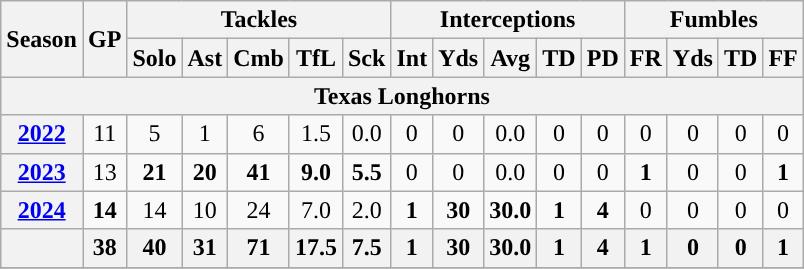<table class="wikitable" style="text-align:center;">
<tr>
<th rowspan="2">Season</th>
<th rowspan="2">GP</th>
<th colspan="5">Tackles</th>
<th colspan="5">Interceptions</th>
<th colspan="4">Fumbles</th>
</tr>
<tr>
<th>Solo</th>
<th>Ast</th>
<th>Cmb</th>
<th>TfL</th>
<th>Sck</th>
<th>Int</th>
<th>Yds</th>
<th>Avg</th>
<th>TD</th>
<th>PD</th>
<th>FR</th>
<th>Yds</th>
<th>TD</th>
<th>FF</th>
</tr>
<tr>
<th colspan="16">Texas Longhorns</th>
</tr>
<tr>
<th><a href='#'>2022</a></th>
<td>11</td>
<td>5</td>
<td>1</td>
<td>6</td>
<td>1.5</td>
<td>0.0</td>
<td>0</td>
<td>0</td>
<td>0.0</td>
<td>0</td>
<td>0</td>
<td>0</td>
<td>0</td>
<td>0</td>
<td>0</td>
</tr>
<tr>
<th><a href='#'>2023</a></th>
<td>13</td>
<td><strong>21</strong></td>
<td><strong>20</strong></td>
<td><strong>41</strong></td>
<td><strong>9.0</strong></td>
<td><strong>5.5</strong></td>
<td>0</td>
<td>0</td>
<td>0.0</td>
<td>0</td>
<td>0</td>
<td><strong>1</strong></td>
<td>0</td>
<td>0</td>
<td><strong>1</strong></td>
</tr>
<tr>
<th><a href='#'>2024</a></th>
<td><strong>14</strong></td>
<td>14</td>
<td>10</td>
<td>24</td>
<td>7.0</td>
<td>2.0</td>
<td><strong>1</strong></td>
<td><strong>30</strong></td>
<td><strong>30.0</strong></td>
<td><strong>1</strong></td>
<td><strong>4</strong></td>
<td>0</td>
<td>0</td>
<td>0</td>
<td>0</td>
</tr>
<tr>
<th></th>
<th>38</th>
<th>40</th>
<th>31</th>
<th>71</th>
<th>17.5</th>
<th>7.5</th>
<th>1</th>
<th>30</th>
<th>30.0</th>
<th>1</th>
<th>4</th>
<th>1</th>
<th>0</th>
<th>0</th>
<th>1</th>
</tr>
<tr>
</tr>
</table>
